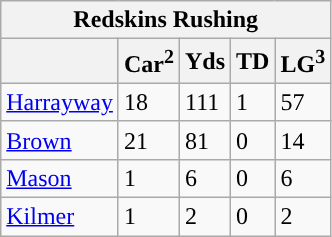<table class="wikitable">
<tr>
<th colspan="5">Redskins Rushing</th>
</tr>
<tr>
<th></th>
<th>Car<sup>2</sup></th>
<th>Yds</th>
<th>TD</th>
<th>LG<sup>3</sup></th>
</tr>
<tr>
<td><a href='#'>Harrayway</a></td>
<td>18</td>
<td>111</td>
<td>1</td>
<td>57</td>
</tr>
<tr>
<td><a href='#'>Brown</a></td>
<td>21</td>
<td>81</td>
<td>0</td>
<td>14</td>
</tr>
<tr>
<td><a href='#'>Mason</a></td>
<td>1</td>
<td>6</td>
<td>0</td>
<td>6</td>
</tr>
<tr>
<td><a href='#'>Kilmer</a></td>
<td>1</td>
<td>2</td>
<td>0</td>
<td>2</td>
</tr>
</table>
